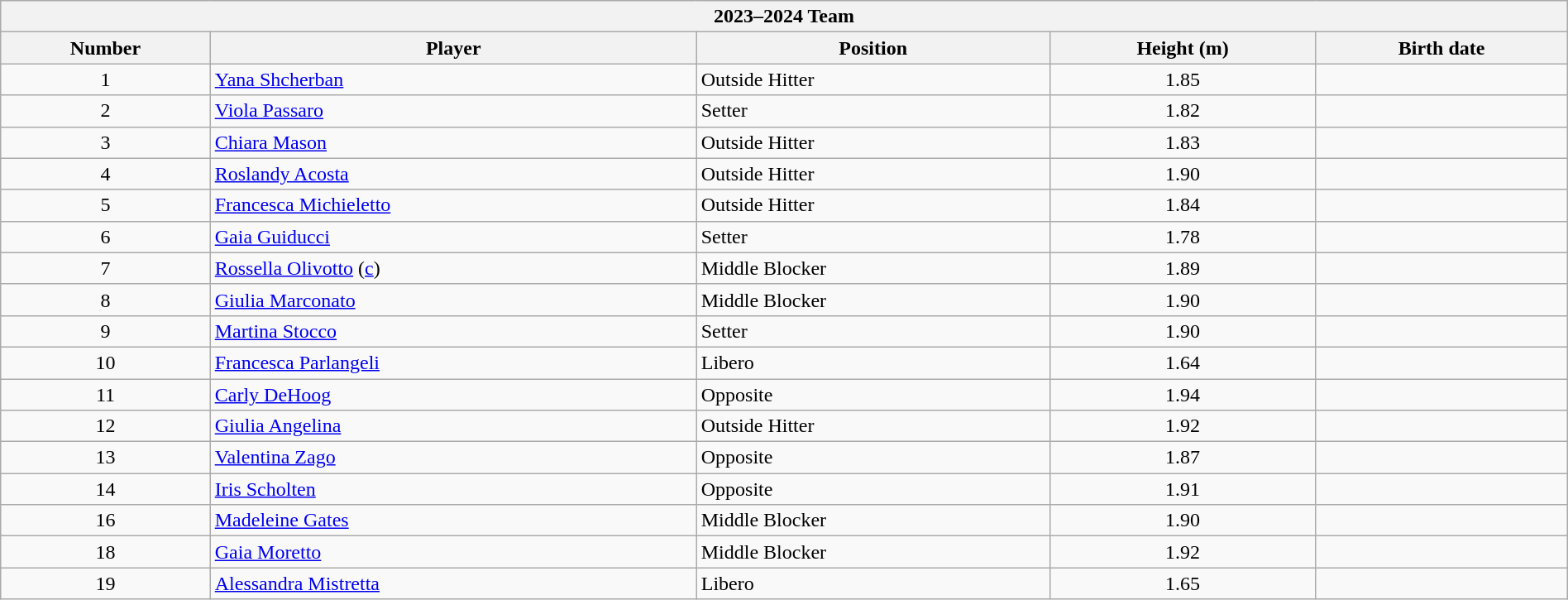<table class="wikitable collapsible collapsed" style="width:100%;">
<tr>
<th colspan=6><strong>2023–2024 Team</strong></th>
</tr>
<tr>
<th>Number</th>
<th>Player</th>
<th>Position</th>
<th>Height (m)</th>
<th>Birth date</th>
</tr>
<tr>
<td align=center>1</td>
<td> <a href='#'>Yana Shcherban</a></td>
<td>Outside Hitter</td>
<td align=center>1.85</td>
<td></td>
</tr>
<tr>
<td align=center>2</td>
<td> <a href='#'>Viola Passaro</a></td>
<td>Setter</td>
<td align=center>1.82</td>
<td></td>
</tr>
<tr>
<td align=center>3</td>
<td> <a href='#'>Chiara Mason</a></td>
<td>Outside Hitter</td>
<td align=center>1.83</td>
<td></td>
</tr>
<tr>
<td align=center>4</td>
<td> <a href='#'>Roslandy Acosta</a></td>
<td>Outside Hitter</td>
<td align=center>1.90</td>
<td></td>
</tr>
<tr>
<td align=center>5</td>
<td> <a href='#'>Francesca Michieletto</a></td>
<td>Outside Hitter</td>
<td align=center>1.84</td>
<td></td>
</tr>
<tr>
<td align=center>6</td>
<td> <a href='#'>Gaia Guiducci</a></td>
<td>Setter</td>
<td align=center>1.78</td>
<td></td>
</tr>
<tr>
<td align=center>7</td>
<td> <a href='#'>Rossella Olivotto</a> (<a href='#'>c</a>)</td>
<td>Middle Blocker</td>
<td align=center>1.89</td>
<td></td>
</tr>
<tr>
<td align=center>8</td>
<td> <a href='#'>Giulia Marconato</a></td>
<td>Middle Blocker</td>
<td align=center>1.90</td>
<td></td>
</tr>
<tr>
<td align=center>9</td>
<td> <a href='#'>Martina Stocco</a></td>
<td>Setter</td>
<td align=center>1.90</td>
<td></td>
</tr>
<tr>
<td align=center>10</td>
<td> <a href='#'>Francesca Parlangeli</a></td>
<td>Libero</td>
<td align=center>1.64</td>
<td></td>
</tr>
<tr>
<td align=center>11</td>
<td> <a href='#'>Carly DeHoog</a></td>
<td>Opposite</td>
<td align=center>1.94</td>
<td></td>
</tr>
<tr>
<td align=center>12</td>
<td> <a href='#'>Giulia Angelina</a></td>
<td>Outside Hitter</td>
<td align=center>1.92</td>
<td></td>
</tr>
<tr>
<td align=center>13</td>
<td> <a href='#'>Valentina Zago</a></td>
<td>Opposite</td>
<td align=center>1.87</td>
<td></td>
</tr>
<tr>
<td align=center>14</td>
<td> <a href='#'>Iris Scholten</a></td>
<td>Opposite</td>
<td align=center>1.91</td>
<td></td>
</tr>
<tr>
<td align=center>16</td>
<td> <a href='#'>Madeleine Gates</a></td>
<td>Middle Blocker</td>
<td align=center>1.90</td>
<td></td>
</tr>
<tr>
<td align=center>18</td>
<td> <a href='#'>Gaia Moretto</a></td>
<td>Middle Blocker</td>
<td align=center>1.92</td>
<td></td>
</tr>
<tr>
<td align=center>19</td>
<td> <a href='#'>Alessandra Mistretta</a></td>
<td>Libero</td>
<td align=center>1.65</td>
<td></td>
</tr>
</table>
